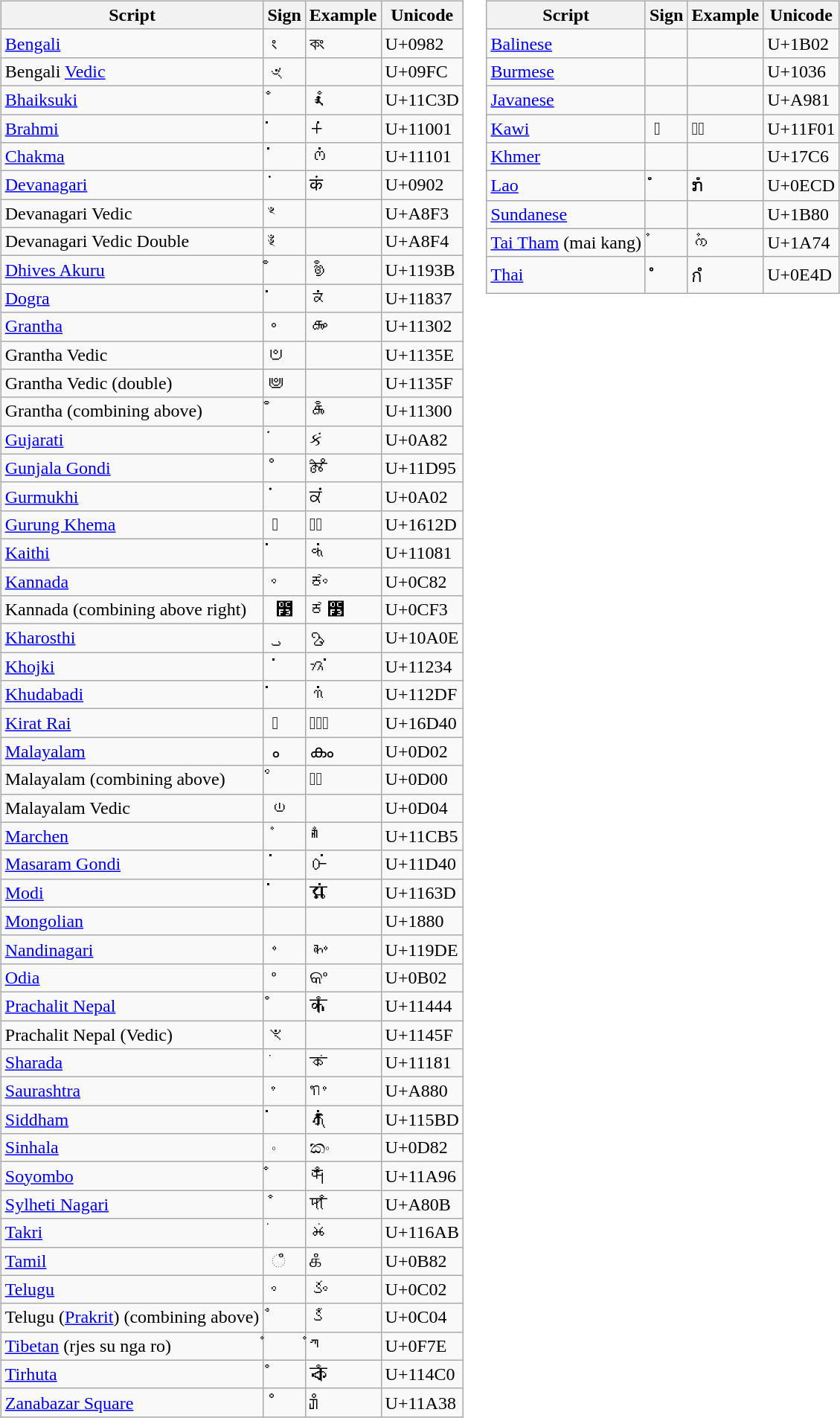<table>
<tr>
<td><br><table class="wikitable">
<tr>
<th>Script</th>
<th>Sign</th>
<th>Example</th>
<th>Unicode</th>
</tr>
<tr>
<td><a href='#'>Bengali</a></td>
<td> ং</td>
<td>কং</td>
<td>U+0982</td>
</tr>
<tr>
<td>Bengali <a href='#'>Vedic</a></td>
<td>ৼ</td>
<td></td>
<td>U+09FC</td>
</tr>
<tr>
<td><a href='#'>Bhaiksuki</a></td>
<td> <span>𑰽</span></td>
<td><span>𑰎𑰽</span></td>
<td>U+11C3D</td>
</tr>
<tr>
<td><a href='#'>Brahmi</a></td>
<td> 𑀁</td>
<td>𑀓𑀁</td>
<td>U+11001</td>
</tr>
<tr>
<td><a href='#'>Chakma</a></td>
<td> &#x11101;</td>
<td>𑄇&#x11101;</td>
<td>U+11101</td>
</tr>
<tr>
<td><a href='#'>Devanagari</a></td>
<td> ं</td>
<td>कं</td>
<td>U+0902</td>
</tr>
<tr>
<td>Devanagari Vedic</td>
<td>ꣳ</td>
<td></td>
<td>U+A8F3</td>
</tr>
<tr>
<td>Devanagari Vedic Double</td>
<td>ꣴ</td>
<td></td>
<td>U+A8F4</td>
</tr>
<tr>
<td><a href='#'>Dhives Akuru</a></td>
<td> <span>𑤻</span></td>
<td><span>𑤌𑤻</span></td>
<td>U+1193B</td>
</tr>
<tr>
<td><a href='#'>Dogra</a></td>
<td> <span>𑠷</span></td>
<td><span>𑠊𑠷</span></td>
<td>U+11837</td>
</tr>
<tr>
<td><a href='#'>Grantha</a></td>
<td> <span>𑌂</span></td>
<td><span>𑌕𑌂</span></td>
<td>U+11302</td>
</tr>
<tr>
<td>Grantha Vedic</td>
<td><span>𑍞</span></td>
<td></td>
<td>U+1135E</td>
</tr>
<tr>
<td>Grantha Vedic (double)</td>
<td><span>𑍟</span></td>
<td></td>
<td>U+1135F</td>
</tr>
<tr>
<td>Grantha (combining above)</td>
<td> <span>𑌀</span></td>
<td><span>𑌕𑌀</span></td>
<td>U+11300</td>
</tr>
<tr>
<td><a href='#'>Gujarati</a></td>
<td> ં</td>
<td>કં</td>
<td>U+0A82</td>
</tr>
<tr>
<td><a href='#'>Gunjala Gondi</a></td>
<td> <span>𑶕</span></td>
<td><span>𑵱𑶕</span></td>
<td>U+11D95</td>
</tr>
<tr>
<td><a href='#'>Gurmukhi</a></td>
<td> ਂ</td>
<td>ਕਂ</td>
<td>U+0A02</td>
</tr>
<tr>
<td><a href='#'>Gurung Khema</a></td>
<td> 𖄭</td>
<td>𖄁𖄭</td>
<td>U+1612D</td>
</tr>
<tr>
<td><a href='#'>Kaithi</a></td>
<td> <span>𑂁</span></td>
<td>𑂍𑂁</td>
<td>U+11081</td>
</tr>
<tr>
<td><a href='#'>Kannada</a></td>
<td> ಂ</td>
<td>ಕಂ</td>
<td>U+0C82</td>
</tr>
<tr>
<td>Kannada (combining above right)</td>
<td> <span>ೳ</span></td>
<td><span>ಕೳ</span></td>
<td>U+0CF3</td>
</tr>
<tr>
<td><a href='#'>Kharosthi</a></td>
<td> 𐨎</td>
<td>𐨐𐨎</td>
<td>U+10A0E</td>
</tr>
<tr>
<td><a href='#'>Khojki</a></td>
<td> <span>𑈴</span></td>
<td><span>𑈈𑈴</span></td>
<td>U+11234</td>
</tr>
<tr>
<td><a href='#'>Khudabadi</a></td>
<td> <span>𑋟</span></td>
<td><span>𑊺𑋟</span></td>
<td>U+112DF</td>
</tr>
<tr>
<td><a href='#'>Kirat Rai</a></td>
<td> 𖵀</td>
<td>𖵛𖵣𖵀</td>
<td>U+16D40</td>
</tr>
<tr>
<td><a href='#'>Malayalam</a></td>
<td> ം</td>
<td>കം</td>
<td>U+0D02</td>
</tr>
<tr>
<td>Malayalam (combining above)</td>
<td> ഀ</td>
<td>കഀ</td>
<td>U+0D00</td>
</tr>
<tr>
<td>Malayalam Vedic</td>
<td> <span>ഄ</span></td>
<td></td>
<td>U+0D04</td>
</tr>
<tr>
<td><a href='#'>Marchen</a></td>
<td> <span>𑲵</span></td>
<td><span>𑱲𑲵</span></td>
<td>U+11CB5</td>
</tr>
<tr>
<td><a href='#'>Masaram Gondi</a></td>
<td> <span>𑵀</span></td>
<td><span>𑴌𑵀</span></td>
<td>U+11D40</td>
</tr>
<tr>
<td><a href='#'>Modi</a></td>
<td> <span>𑘽</span></td>
<td><span>𑘎𑘽</span></td>
<td>U+1163D</td>
</tr>
<tr>
<td><a href='#'>Mongolian</a></td>
<td></td>
<td></td>
<td>U+1880</td>
</tr>
<tr>
<td><a href='#'>Nandinagari</a></td>
<td> <span>𑧞</span></td>
<td><span>𑦮𑧞</span></td>
<td>U+119DE</td>
</tr>
<tr>
<td><a href='#'>Odia</a></td>
<td> ଂ</td>
<td>କଂ</td>
<td>U+0B02</td>
</tr>
<tr>
<td><a href='#'>Prachalit Nepal</a></td>
<td> <span>𑑄</span></td>
<td><span>𑐎𑑄</span></td>
<td>U+11444</td>
</tr>
<tr>
<td>Prachalit Nepal (Vedic)</td>
<td><span>𑑟</span></td>
<td></td>
<td>U+1145F</td>
</tr>
<tr>
<td><a href='#'>Sharada</a></td>
<td> <span>𑆁</span></td>
<td><span>𑆑𑆁</span></td>
<td>U+11181</td>
</tr>
<tr>
<td><a href='#'>Saurashtra</a></td>
<td> <span>ꢀ</span></td>
<td><span>ꢒꢀ</span></td>
<td>U+A880</td>
</tr>
<tr>
<td><a href='#'>Siddham</a></td>
<td> <span>𑖽</span></td>
<td><span>𑖎𑖽</span></td>
<td>U+115BD</td>
</tr>
<tr>
<td><a href='#'>Sinhala</a></td>
<td> ං</td>
<td>කං</td>
<td>U+0D82</td>
</tr>
<tr>
<td><a href='#'>Soyombo</a></td>
<td> <span>𑪖</span></td>
<td><span>𑩜𑪖</span></td>
<td>U+11A96</td>
</tr>
<tr>
<td><a href='#'>Sylheti Nagari</a></td>
<td> <span>ꠋ</span></td>
<td><span>ꠇꠋ</span></td>
<td>U+A80B</td>
</tr>
<tr>
<td><a href='#'>Takri</a></td>
<td> <span>𑚫</span></td>
<td><span>𑚊𑚫</span></td>
<td>U+116AB</td>
</tr>
<tr>
<td><a href='#'>Tamil</a></td>
<td> ◌ஂ</td>
<td>கஂ</td>
<td>U+0B82</td>
</tr>
<tr>
<td><a href='#'>Telugu</a></td>
<td> ం</td>
<td>కం</td>
<td>U+0C02</td>
</tr>
<tr>
<td>Telugu (<a href='#'>Prakrit</a>)  (combining above)</td>
<td> ఄ</td>
<td>కఄ</td>
<td>U+0C04</td>
</tr>
<tr>
<td><a href='#'>Tibetan</a> (rjes su nga ro)</td>
<td> ཾ</td>
<td>ཀཾ</td>
<td>U+0F7E</td>
</tr>
<tr>
<td><a href='#'>Tirhuta</a></td>
<td> <span>𑓀</span></td>
<td><span>𑒏𑓀</span></td>
<td>U+114C0</td>
</tr>
<tr>
<td><a href='#'>Zanabazar Square</a></td>
<td> <span>𑨸</span></td>
<td><span>𑨋𑨸</span></td>
<td>U+11A38</td>
</tr>
</table>
</td>
<td valign="top"><br><table class="wikitable">
<tr>
<th>Script</th>
<th>Sign</th>
<th>Example</th>
<th>Unicode</th>
</tr>
<tr>
<td><a href='#'>Balinese</a></td>
<td></td>
<td></td>
<td>U+1B02</td>
</tr>
<tr>
<td><a href='#'>Burmese</a></td>
<td></td>
<td></td>
<td>U+1036</td>
</tr>
<tr>
<td><a href='#'>Javanese</a></td>
<td></td>
<td></td>
<td>U+A981</td>
</tr>
<tr>
<td><a href='#'>Kawi</a></td>
<td> <span>𑼁</span></td>
<td><span>𑼒𑼁</span></td>
<td>U+11F01</td>
</tr>
<tr>
<td><a href='#'>Khmer</a></td>
<td></td>
<td></td>
<td>U+17C6</td>
</tr>
<tr>
<td><a href='#'>Lao</a></td>
<td> ໍ</td>
<td>ກໍ</td>
<td>U+0ECD</td>
</tr>
<tr>
<td><a href='#'>Sundanese</a></td>
<td></td>
<td></td>
<td>U+1B80</td>
</tr>
<tr>
<td><a href='#'>Tai Tham</a> (mai kang)</td>
<td> <span>ᩴ</span></td>
<td><span>ᨠᩴ</span></td>
<td>U+1A74</td>
</tr>
<tr>
<td><a href='#'>Thai</a></td>
<td> <span>ํ</span></td>
<td><span>กํ</span></td>
<td>U+0E4D</td>
</tr>
</table>
</td>
</tr>
</table>
